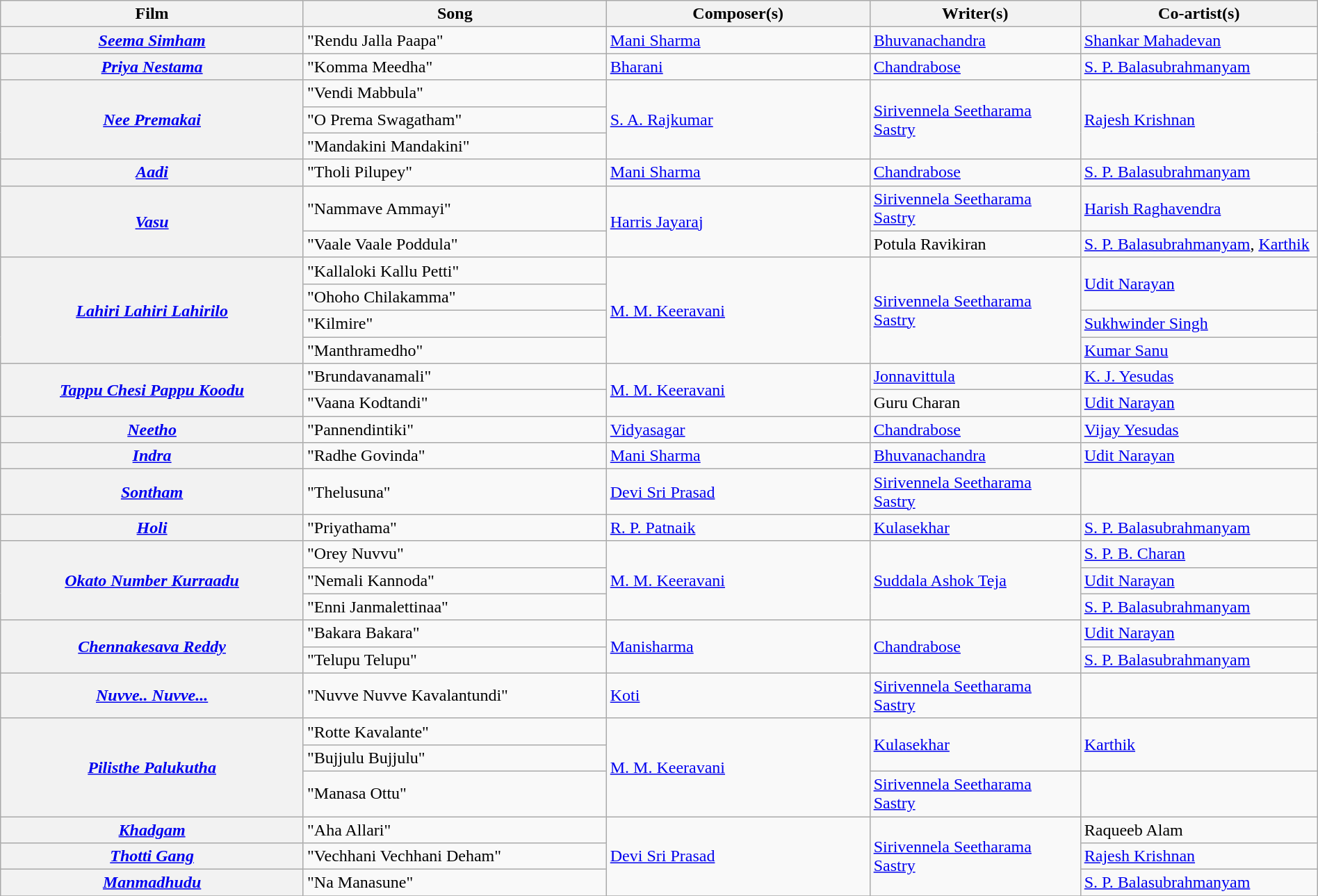<table class="wikitable plainrowheaders" width="100%" textcolor:#000;">
<tr>
<th scope="col" width=23%><strong>Film</strong></th>
<th scope="col" width=23%><strong>Song</strong></th>
<th scope="col" width=20%><strong>Composer(s)</strong></th>
<th scope="col" width=16%><strong>Writer(s)</strong></th>
<th scope="col" width=18%><strong>Co-artist(s)</strong></th>
</tr>
<tr>
<th><em><a href='#'>Seema Simham</a></em></th>
<td>"Rendu Jalla Paapa"</td>
<td><a href='#'>Mani Sharma</a></td>
<td><a href='#'>Bhuvanachandra</a></td>
<td><a href='#'>Shankar Mahadevan</a></td>
</tr>
<tr>
<th><em><a href='#'>Priya Nestama</a></em></th>
<td>"Komma Meedha"</td>
<td><a href='#'>Bharani</a></td>
<td><a href='#'>Chandrabose</a></td>
<td><a href='#'>S. P. Balasubrahmanyam</a></td>
</tr>
<tr>
<th rowspan="3"><em><a href='#'>Nee Premakai</a></em></th>
<td>"Vendi Mabbula"</td>
<td rowspan="3"><a href='#'>S. A. Rajkumar</a></td>
<td rowspan="3"><a href='#'>Sirivennela Seetharama Sastry</a></td>
<td rowspan="3"><a href='#'>Rajesh Krishnan</a></td>
</tr>
<tr>
<td>"O Prema Swagatham"</td>
</tr>
<tr>
<td>"Mandakini Mandakini"</td>
</tr>
<tr>
<th><em><a href='#'>Aadi</a></em></th>
<td>"Tholi Pilupey"</td>
<td><a href='#'>Mani Sharma</a></td>
<td><a href='#'>Chandrabose</a></td>
<td><a href='#'>S. P. Balasubrahmanyam</a></td>
</tr>
<tr>
<th rowspan="2"><em><a href='#'>Vasu</a></em></th>
<td>"Nammave Ammayi"</td>
<td rowspan="2"><a href='#'>Harris Jayaraj</a></td>
<td><a href='#'>Sirivennela Seetharama Sastry</a></td>
<td><a href='#'>Harish Raghavendra</a></td>
</tr>
<tr>
<td>"Vaale Vaale Poddula"</td>
<td>Potula Ravikiran</td>
<td><a href='#'>S. P. Balasubrahmanyam</a>, <a href='#'>Karthik</a></td>
</tr>
<tr>
<th rowspan="4"><em><a href='#'>Lahiri Lahiri Lahirilo</a></em></th>
<td>"Kallaloki Kallu Petti"</td>
<td rowspan="4"><a href='#'>M. M. Keeravani</a></td>
<td rowspan="4"><a href='#'>Sirivennela Seetharama Sastry</a></td>
<td rowspan="2"><a href='#'>Udit Narayan</a></td>
</tr>
<tr>
<td>"Ohoho Chilakamma"</td>
</tr>
<tr>
<td>"Kilmire"</td>
<td><a href='#'>Sukhwinder Singh</a></td>
</tr>
<tr>
<td>"Manthramedho"</td>
<td><a href='#'>Kumar Sanu</a></td>
</tr>
<tr>
<th rowspan="2"><em><a href='#'>Tappu Chesi Pappu Koodu</a></em></th>
<td>"Brundavanamali"</td>
<td rowspan="2"><a href='#'>M. M. Keeravani</a></td>
<td><a href='#'>Jonnavittula</a></td>
<td><a href='#'>K. J. Yesudas</a></td>
</tr>
<tr>
<td>"Vaana Kodtandi"</td>
<td>Guru Charan</td>
<td><a href='#'>Udit Narayan</a></td>
</tr>
<tr>
<th><em><a href='#'>Neetho</a></em></th>
<td>"Pannendintiki"</td>
<td><a href='#'>Vidyasagar</a></td>
<td><a href='#'>Chandrabose</a></td>
<td><a href='#'>Vijay Yesudas</a></td>
</tr>
<tr>
<th><em><a href='#'>Indra</a></em></th>
<td>"Radhe Govinda"</td>
<td><a href='#'>Mani Sharma</a></td>
<td><a href='#'>Bhuvanachandra</a></td>
<td><a href='#'>Udit Narayan</a></td>
</tr>
<tr>
<th><em><a href='#'>Sontham</a></em></th>
<td>"Thelusuna"</td>
<td><a href='#'>Devi Sri Prasad</a></td>
<td><a href='#'>Sirivennela Seetharama Sastry</a></td>
<td></td>
</tr>
<tr>
<th><em><a href='#'>Holi</a></em></th>
<td>"Priyathama"</td>
<td><a href='#'>R. P. Patnaik</a></td>
<td><a href='#'>Kulasekhar</a></td>
<td><a href='#'>S. P. Balasubrahmanyam</a></td>
</tr>
<tr>
<th rowspan="3"><em><a href='#'>Okato Number Kurraadu</a></em></th>
<td>"Orey Nuvvu"</td>
<td rowspan="3"><a href='#'>M. M. Keeravani</a></td>
<td rowspan="3"><a href='#'>Suddala Ashok Teja</a></td>
<td><a href='#'>S. P. B. Charan</a></td>
</tr>
<tr>
<td>"Nemali Kannoda"</td>
<td><a href='#'>Udit Narayan</a></td>
</tr>
<tr>
<td>"Enni Janmalettinaa"</td>
<td><a href='#'>S. P. Balasubrahmanyam</a></td>
</tr>
<tr>
<th rowspan="2"><em><a href='#'>Chennakesava Reddy</a></em></th>
<td>"Bakara Bakara"</td>
<td rowspan="2"><a href='#'>Manisharma</a></td>
<td rowspan="2"><a href='#'>Chandrabose</a></td>
<td><a href='#'>Udit Narayan</a></td>
</tr>
<tr>
<td>"Telupu Telupu"</td>
<td><a href='#'>S. P. Balasubrahmanyam</a></td>
</tr>
<tr>
<th><em><a href='#'>Nuvve.. Nuvve...</a></em></th>
<td>"Nuvve Nuvve Kavalantundi"</td>
<td><a href='#'>Koti</a></td>
<td><a href='#'>Sirivennela Seetharama Sastry</a></td>
<td></td>
</tr>
<tr>
<th rowspan="3"><em><a href='#'>Pilisthe Palukutha</a></em></th>
<td>"Rotte Kavalante"</td>
<td rowspan="3"><a href='#'>M. M. Keeravani</a></td>
<td rowspan="2"><a href='#'>Kulasekhar</a></td>
<td rowspan="2"><a href='#'>Karthik</a></td>
</tr>
<tr>
<td>"Bujjulu Bujjulu"</td>
</tr>
<tr>
<td>"Manasa Ottu"</td>
<td><a href='#'>Sirivennela Seetharama Sastry</a></td>
<td></td>
</tr>
<tr>
<th><em><a href='#'>Khadgam</a></em></th>
<td>"Aha Allari"</td>
<td rowspan="3"><a href='#'>Devi Sri Prasad</a></td>
<td rowspan="3"><a href='#'>Sirivennela Seetharama Sastry</a></td>
<td>Raqueeb Alam</td>
</tr>
<tr>
<th><em><a href='#'>Thotti Gang</a></em></th>
<td>"Vechhani Vechhani Deham"</td>
<td><a href='#'>Rajesh Krishnan</a></td>
</tr>
<tr>
<th><em><a href='#'>Manmadhudu</a></em></th>
<td>"Na Manasune"</td>
<td><a href='#'>S. P. Balasubrahmanyam</a></td>
</tr>
<tr>
</tr>
</table>
